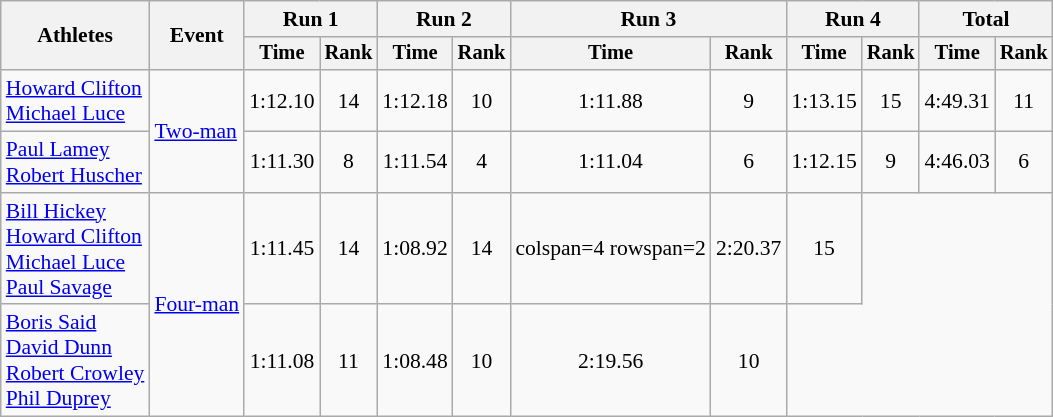<table class=wikitable style="font-size:90%; text-align:center">
<tr>
<th rowspan=2>Athletes</th>
<th rowspan=2>Event</th>
<th colspan=2>Run 1</th>
<th colspan=2>Run 2</th>
<th colspan=2>Run 3</th>
<th colspan=2>Run 4</th>
<th colspan=2>Total</th>
</tr>
<tr style=font-size:95%>
<th>Time</th>
<th>Rank</th>
<th>Time</th>
<th>Rank</th>
<th>Time</th>
<th>Rank</th>
<th>Time</th>
<th>Rank</th>
<th>Time</th>
<th>Rank</th>
</tr>
<tr>
<td align=left><a href='#'>Howard Clifton</a><br><a href='#'>Michael Luce</a></td>
<td align=left rowspan=2><a href='#'>Two-man</a></td>
<td>1:12.10</td>
<td>14</td>
<td>1:12.18</td>
<td>10</td>
<td>1:11.88</td>
<td>9</td>
<td>1:13.15</td>
<td>15</td>
<td>4:49.31</td>
<td>11</td>
</tr>
<tr>
<td align=left><a href='#'>Paul Lamey</a><br><a href='#'>Robert Huscher</a></td>
<td>1:11.30</td>
<td>8</td>
<td>1:11.54</td>
<td>4</td>
<td>1:11.04</td>
<td>6</td>
<td>1:12.15</td>
<td>9</td>
<td>4:46.03</td>
<td>6</td>
</tr>
<tr>
<td align=left><a href='#'>Bill Hickey</a><br><a href='#'>Howard Clifton</a><br><a href='#'>Michael Luce</a><br><a href='#'>Paul Savage</a></td>
<td align=left rowspan=2><a href='#'>Four-man</a></td>
<td>1:11.45</td>
<td>14</td>
<td>1:08.92</td>
<td>14</td>
<td>colspan=4 rowspan=2 </td>
<td>2:20.37</td>
<td>15</td>
</tr>
<tr>
<td align=left><a href='#'>Boris Said</a><br><a href='#'>David Dunn</a><br><a href='#'>Robert Crowley</a><br><a href='#'>Phil Duprey</a></td>
<td>1:11.08</td>
<td>11</td>
<td>1:08.48</td>
<td>10</td>
<td>2:19.56</td>
<td>10</td>
</tr>
</table>
